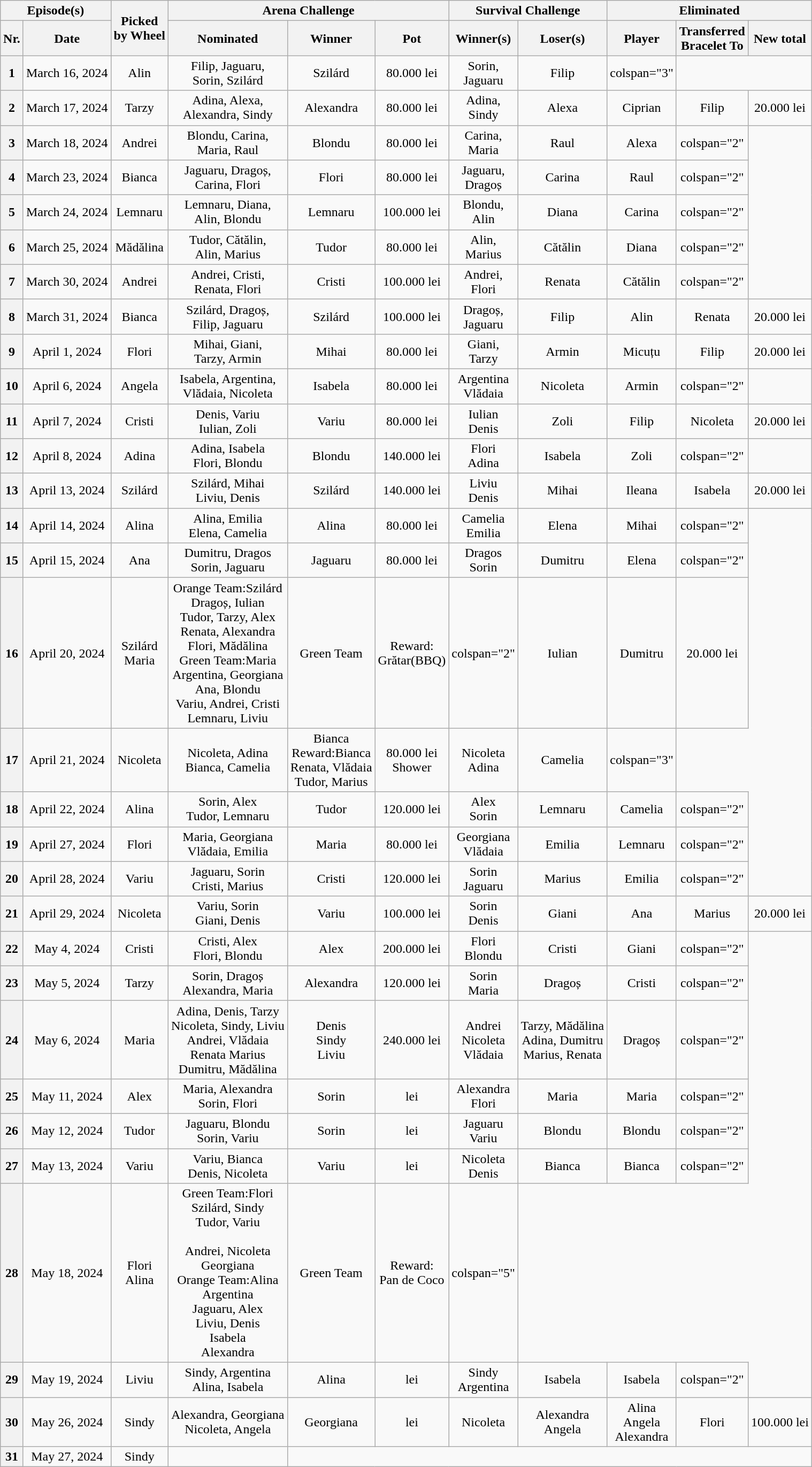<table class="wikitable plainrowheaders nowrap" style="margin:auto; text-align:center">
<tr>
<th scope="col" colspan="2">Episode(s)</th>
<th scope="col" rowspan="2">Picked <br>by Wheel</th>
<th scope="col" colspan="3">Arena Challenge</th>
<th scope="col" colspan="2">Survival Challenge</th>
<th scope="col" colspan="3">Eliminated</th>
</tr>
<tr>
<th>Nr.</th>
<th>Date</th>
<th>Nominated</th>
<th>Winner</th>
<th>Pot</th>
<th>Winner(s)</th>
<th>Loser(s)</th>
<th>Player</th>
<th>Transferred <br> Bracelet To</th>
<th>New total</th>
</tr>
<tr>
<th>1</th>
<td>March 16, 2024</td>
<td>Alin</td>
<td>Filip, Jaguaru, <br> Sorin, Szilárd</td>
<td>Szilárd</td>
<td>80.000 lei</td>
<td>Sorin, <br> Jaguaru</td>
<td>Filip</td>
<td>colspan="3" </td>
</tr>
<tr>
<th>2</th>
<td>March 17, 2024</td>
<td>Tarzy</td>
<td>Adina, Alexa, <br> Alexandra, Sindy</td>
<td>Alexandra</td>
<td>80.000 lei</td>
<td>Adina, <br> Sindy</td>
<td>Alexa</td>
<td>Ciprian</td>
<td>Filip</td>
<td>20.000 lei</td>
</tr>
<tr>
<th>3</th>
<td>March 18, 2024</td>
<td>Andrei</td>
<td>Blondu, Carina, <br> Maria, Raul</td>
<td>Blondu</td>
<td>80.000 lei</td>
<td>Carina, <br> Maria</td>
<td>Raul</td>
<td>Alexa</td>
<td>colspan="2" </td>
</tr>
<tr>
<th>4</th>
<td>March 23, 2024</td>
<td>Bianca</td>
<td>Jaguaru, Dragoș, <br> Carina, Flori</td>
<td>Flori</td>
<td>80.000 lei</td>
<td>Jaguaru, <br> Dragoș</td>
<td>Carina</td>
<td>Raul</td>
<td>colspan="2" </td>
</tr>
<tr>
<th>5</th>
<td>March 24, 2024</td>
<td>Lemnaru</td>
<td>Lemnaru, Diana, <br> Alin, Blondu</td>
<td>Lemnaru</td>
<td>100.000 lei</td>
<td>Blondu, <br> Alin</td>
<td>Diana</td>
<td>Carina</td>
<td>colspan="2" </td>
</tr>
<tr>
<th>6</th>
<td>March 25, 2024</td>
<td>Mădălina</td>
<td>Tudor, Cătălin, <br> Alin, Marius</td>
<td>Tudor</td>
<td>80.000 lei</td>
<td>Alin, <br> Marius</td>
<td>Cătălin</td>
<td>Diana</td>
<td>colspan="2" </td>
</tr>
<tr>
<th>7</th>
<td>March 30, 2024</td>
<td>Andrei</td>
<td>Andrei, Cristi, <br> Renata, Flori</td>
<td>Cristi</td>
<td>100.000 lei</td>
<td>Andrei, <br> Flori</td>
<td>Renata</td>
<td>Cătălin</td>
<td>colspan="2" </td>
</tr>
<tr>
<th>8</th>
<td>March 31, 2024</td>
<td>Bianca</td>
<td>Szilárd, Dragoș, <br> Filip, Jaguaru</td>
<td>Szilárd</td>
<td>100.000 lei</td>
<td>Dragoș, <br> Jaguaru</td>
<td>Filip</td>
<td>Alin</td>
<td>Renata</td>
<td>20.000 lei</td>
</tr>
<tr>
<th>9</th>
<td>April 1, 2024</td>
<td>Flori</td>
<td>Mihai, Giani,<br>Tarzy, Armin</td>
<td>Mihai</td>
<td>80.000 lei</td>
<td>Giani, <br> Tarzy</td>
<td>Armin</td>
<td>Micuțu</td>
<td>Filip</td>
<td>20.000 lei</td>
</tr>
<tr>
<th>10</th>
<td>April 6, 2024</td>
<td>Angela</td>
<td>Isabela, Argentina,<br>Vlădaia, Nicoleta</td>
<td>Isabela</td>
<td>80.000 lei</td>
<td>Argentina <br> Vlădaia</td>
<td>Nicoleta</td>
<td>Armin</td>
<td>colspan="2" </td>
</tr>
<tr>
<th>11</th>
<td>April 7, 2024</td>
<td>Cristi</td>
<td>Denis, Variu <br> Iulian, Zoli</td>
<td>Variu</td>
<td>80.000 lei</td>
<td>Iulian <br> Denis</td>
<td>Zoli</td>
<td>Filip</td>
<td>Nicoleta</td>
<td>20.000 lei</td>
</tr>
<tr>
<th>12</th>
<td>April 8, 2024</td>
<td>Adina</td>
<td>Adina, Isabela <br> Flori, Blondu</td>
<td>Blondu</td>
<td>140.000 lei</td>
<td>Flori <br> Adina</td>
<td>Isabela</td>
<td>Zoli</td>
<td>colspan="2" </td>
</tr>
<tr>
<th>13</th>
<td>April 13, 2024</td>
<td>Szilárd</td>
<td>Szilárd, Mihai <br> Liviu, Denis</td>
<td>Szilárd</td>
<td>140.000 lei</td>
<td>Liviu <br> Denis</td>
<td>Mihai</td>
<td>Ileana</td>
<td>Isabela</td>
<td>20.000 lei</td>
</tr>
<tr>
<th>14</th>
<td>April 14, 2024</td>
<td>Alina</td>
<td>Alina, Emilia <br> Elena, Camelia</td>
<td>Alina</td>
<td>80.000 lei</td>
<td>Camelia <br> Emilia</td>
<td>Elena</td>
<td>Mihai</td>
<td>colspan="2" </td>
</tr>
<tr>
<th>15</th>
<td>April 15, 2024</td>
<td>Ana</td>
<td>Dumitru, Dragos <br> Sorin, Jaguaru</td>
<td>Jaguaru</td>
<td>80.000 lei</td>
<td>Dragos <br> Sorin</td>
<td>Dumitru</td>
<td>Elena</td>
<td>colspan="2" </td>
</tr>
<tr>
<th>16</th>
<td>April 20, 2024</td>
<td> Szilárd <br> Maria</td>
<td>Orange Team:Szilárd <br> Dragoș,  Iulian <br> Tudor, Tarzy,  Alex <br> Renata, Alexandra <br> Flori, Mădălina<br>Green Team:Maria <br> Argentina, Georgiana <br> Ana, Blondu <br> Variu, Andrei, Cristi <br> Lemnaru, Liviu</td>
<td>Green Team</td>
<td>Reward: <br> Grătar(BBQ)</td>
<td>colspan="2" </td>
<td>Iulian</td>
<td>Dumitru</td>
<td>20.000 lei</td>
</tr>
<tr>
<th>17</th>
<td>April 21, 2024</td>
<td>Nicoleta</td>
<td>Nicoleta, Adina <br> Bianca, Camelia</td>
<td>Bianca <br> Reward:Bianca <br>  Renata, Vlădaia <br> Tudor, Marius</td>
<td>80.000 lei<br>Shower</td>
<td>Nicoleta <br> Adina</td>
<td>Camelia</td>
<td>colspan="3" </td>
</tr>
<tr>
<th>18</th>
<td>April 22, 2024</td>
<td>Alina</td>
<td>Sorin, Alex <br> Tudor, Lemnaru</td>
<td>Tudor</td>
<td>120.000 lei</td>
<td>Alex <br> Sorin</td>
<td>Lemnaru</td>
<td>Camelia</td>
<td>colspan="2" </td>
</tr>
<tr>
<th>19</th>
<td>April 27, 2024</td>
<td>Flori</td>
<td>Maria, Georgiana <br> Vlădaia, Emilia</td>
<td>Maria</td>
<td>80.000 lei</td>
<td>Georgiana <br> Vlădaia</td>
<td>Emilia</td>
<td>Lemnaru</td>
<td>colspan="2" </td>
</tr>
<tr>
<th>20</th>
<td>April 28, 2024</td>
<td>Variu</td>
<td>Jaguaru, Sorin <br> Cristi, Marius</td>
<td>Cristi</td>
<td>120.000 lei</td>
<td>Sorin <br> Jaguaru</td>
<td>Marius</td>
<td>Emilia</td>
<td>colspan="2" </td>
</tr>
<tr>
<th>21</th>
<td>April 29, 2024</td>
<td>Nicoleta</td>
<td>Variu, Sorin <br> Giani, Denis</td>
<td>Variu</td>
<td>100.000 lei</td>
<td>Sorin <br> Denis</td>
<td>Giani</td>
<td>Ana</td>
<td>Marius</td>
<td>20.000 lei</td>
</tr>
<tr>
<th>22</th>
<td>May 4, 2024</td>
<td>Cristi</td>
<td>Cristi, Alex <br> Flori, Blondu</td>
<td>Alex</td>
<td>200.000 lei</td>
<td>Flori <br> Blondu</td>
<td>Cristi</td>
<td>Giani</td>
<td>colspan="2" </td>
</tr>
<tr>
<th>23</th>
<td>May 5, 2024</td>
<td>Tarzy</td>
<td>Sorin, Dragoș <br> Alexandra, Maria</td>
<td>Alexandra</td>
<td>120.000 lei</td>
<td>Sorin <br> Maria</td>
<td>Dragoș</td>
<td>Cristi</td>
<td>colspan="2" </td>
</tr>
<tr>
<th>24</th>
<td>May 6, 2024</td>
<td>Maria</td>
<td> Adina, Denis, Tarzy <br> Nicoleta, Sindy, Liviu <br> Andrei, Vlădaia <br> Renata Marius <br> Dumitru, Mădălina</td>
<td>Denis <br> Sindy <br> Liviu</td>
<td>240.000 lei</td>
<td>Andrei <br> Nicoleta <br> Vlădaia</td>
<td> Tarzy, Mădălina <br> Adina, Dumitru <br> Marius, Renata</td>
<td>Dragoș</td>
<td>colspan="2" </td>
</tr>
<tr>
<th>25</th>
<td>May 11, 2024</td>
<td>Alex</td>
<td>Maria, Alexandra <br> Sorin, Flori</td>
<td>Sorin</td>
<td>lei</td>
<td>Alexandra <br> Flori</td>
<td>Maria</td>
<td>Maria</td>
<td>colspan="2" </td>
</tr>
<tr>
<th>26</th>
<td>May 12, 2024</td>
<td>Tudor</td>
<td>Jaguaru, Blondu <br> Sorin, Variu</td>
<td>Sorin</td>
<td>lei</td>
<td>Jaguaru <br> Variu</td>
<td>Blondu</td>
<td>Blondu</td>
<td>colspan="2" </td>
</tr>
<tr>
<th>27</th>
<td>May 13, 2024</td>
<td>Variu</td>
<td>Variu, Bianca <br> Denis, Nicoleta</td>
<td>Variu</td>
<td>lei</td>
<td>Nicoleta <br> Denis</td>
<td>Bianca</td>
<td>Bianca</td>
<td>colspan="2" </td>
</tr>
<tr>
<th>28</th>
<td>May 18, 2024</td>
<td> Flori <br> Alina</td>
<td>Green Team:Flori <br> Szilárd, Sindy <br> Tudor, Variu <br><br>Andrei, Nicoleta <br> Georgiana <br>
Orange Team:Alina <br> Argentina <br> Jaguaru, Alex <br> Liviu, Denis <br> Isabela <br> Alexandra</td>
<td>Green Team</td>
<td>Reward:<br>Pan de Coco</td>
<td>colspan="5" </td>
</tr>
<tr>
<th>29</th>
<td>May 19, 2024</td>
<td>Liviu</td>
<td>Sindy, Argentina <br> Alina, Isabela</td>
<td>Alina</td>
<td>lei</td>
<td>Sindy <br> Argentina</td>
<td>Isabela</td>
<td>Isabela</td>
<td>colspan="2" </td>
</tr>
<tr>
<th>30</th>
<td>May 26, 2024</td>
<td>Sindy</td>
<td>Alexandra, Georgiana <br> Nicoleta, Angela</td>
<td>Georgiana</td>
<td>lei</td>
<td>Nicoleta</td>
<td> Alexandra <br> Angela</td>
<td> Alina <br> Angela <br>Alexandra</td>
<td>Flori</td>
<td>100.000 lei</td>
</tr>
<tr>
<th>31</th>
<td>May 27, 2024</td>
<td>Sindy</td>
<td></td>
</tr>
</table>
